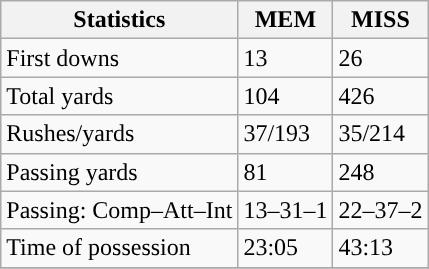<table class="wikitable" style="float: left;">
<tr>
<th>Statistics</th>
<th>MEM</th>
<th>MISS</th>
</tr>
<tr>
<td>First downs</td>
<td>13</td>
<td>26</td>
</tr>
<tr>
<td>Total yards</td>
<td>104</td>
<td>426</td>
</tr>
<tr>
<td>Rushes/yards</td>
<td>37/193</td>
<td>35/214</td>
</tr>
<tr>
<td>Passing yards</td>
<td>81</td>
<td>248</td>
</tr>
<tr>
<td>Passing: Comp–Att–Int</td>
<td>13–31–1</td>
<td>22–37–2</td>
</tr>
<tr>
<td>Time of possession</td>
<td>23:05</td>
<td>43:13</td>
</tr>
<tr>
</tr>
</table>
